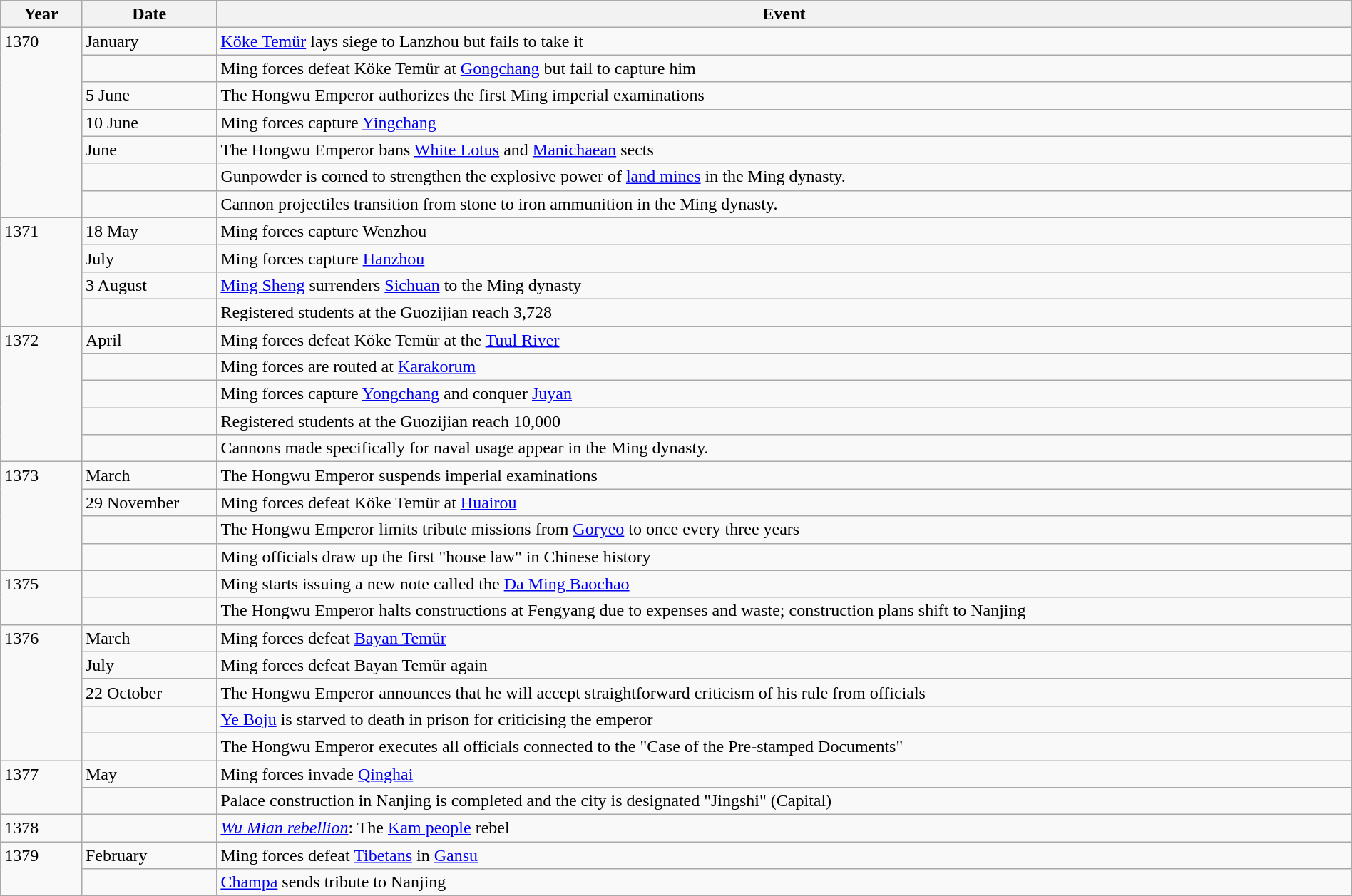<table class="wikitable" width="100%">
<tr>
<th style="width:6%">Year</th>
<th style="width:10%">Date</th>
<th>Event</th>
</tr>
<tr>
<td rowspan="7" valign="top">1370</td>
<td>January</td>
<td><a href='#'>Köke Temür</a> lays siege to Lanzhou but fails to take it</td>
</tr>
<tr>
<td></td>
<td>Ming forces defeat Köke Temür at <a href='#'>Gongchang</a> but fail to capture him</td>
</tr>
<tr>
<td>5 June</td>
<td>The Hongwu Emperor authorizes the first Ming imperial examinations</td>
</tr>
<tr>
<td>10 June</td>
<td>Ming forces capture <a href='#'>Yingchang</a></td>
</tr>
<tr>
<td>June</td>
<td>The Hongwu Emperor bans <a href='#'>White Lotus</a> and <a href='#'>Manichaean</a> sects</td>
</tr>
<tr>
<td></td>
<td>Gunpowder is corned to strengthen the explosive power of <a href='#'>land mines</a> in the Ming dynasty.</td>
</tr>
<tr>
<td></td>
<td>Cannon projectiles transition from stone to iron ammunition in the Ming dynasty.</td>
</tr>
<tr>
<td rowspan="4" valign="top">1371</td>
<td>18 May</td>
<td>Ming forces capture Wenzhou</td>
</tr>
<tr>
<td>July</td>
<td>Ming forces capture <a href='#'>Hanzhou</a></td>
</tr>
<tr>
<td>3 August</td>
<td><a href='#'>Ming Sheng</a> surrenders <a href='#'>Sichuan</a> to the Ming dynasty</td>
</tr>
<tr>
<td></td>
<td>Registered students at the Guozijian reach 3,728</td>
</tr>
<tr>
<td rowspan="5" valign="top">1372</td>
<td>April</td>
<td>Ming forces defeat Köke Temür at the <a href='#'>Tuul River</a></td>
</tr>
<tr>
<td></td>
<td>Ming forces are routed at <a href='#'>Karakorum</a></td>
</tr>
<tr>
<td></td>
<td>Ming forces capture <a href='#'>Yongchang</a> and conquer <a href='#'>Juyan</a></td>
</tr>
<tr>
<td></td>
<td>Registered students at the Guozijian reach 10,000</td>
</tr>
<tr>
<td></td>
<td>Cannons made specifically for naval usage appear in the Ming dynasty.</td>
</tr>
<tr>
<td rowspan="4" valign="top">1373</td>
<td>March</td>
<td>The Hongwu Emperor suspends imperial examinations</td>
</tr>
<tr>
<td>29 November</td>
<td>Ming forces defeat Köke Temür at <a href='#'>Huairou</a></td>
</tr>
<tr>
<td></td>
<td>The Hongwu Emperor limits tribute missions from <a href='#'>Goryeo</a> to once every three years</td>
</tr>
<tr>
<td></td>
<td>Ming officials draw up the first "house law" in Chinese history</td>
</tr>
<tr>
<td rowspan="2" valign="top">1375</td>
<td></td>
<td>Ming starts issuing a new note called the <a href='#'>Da Ming Baochao</a></td>
</tr>
<tr>
<td></td>
<td>The Hongwu Emperor halts constructions at Fengyang due to expenses and waste; construction plans shift to Nanjing</td>
</tr>
<tr>
<td rowspan="5" valign="top">1376</td>
<td>March</td>
<td>Ming forces defeat <a href='#'>Bayan Temür</a></td>
</tr>
<tr>
<td>July</td>
<td>Ming forces defeat Bayan Temür again</td>
</tr>
<tr>
<td>22 October</td>
<td>The Hongwu Emperor announces that he will accept straightforward criticism of his rule from officials</td>
</tr>
<tr>
<td></td>
<td><a href='#'>Ye Boju</a> is starved to death in prison for criticising the emperor</td>
</tr>
<tr>
<td></td>
<td>The Hongwu Emperor executes all officials connected to the "Case of the Pre-stamped Documents"</td>
</tr>
<tr>
<td rowspan="2" valign="top">1377</td>
<td>May</td>
<td>Ming forces invade <a href='#'>Qinghai</a></td>
</tr>
<tr>
<td></td>
<td>Palace construction in Nanjing is completed and the city is designated "Jingshi" (Capital)</td>
</tr>
<tr>
<td>1378</td>
<td></td>
<td><em><a href='#'>Wu Mian rebellion</a></em>: The <a href='#'>Kam people</a> rebel</td>
</tr>
<tr>
<td rowspan="2" valign="top">1379</td>
<td>February</td>
<td>Ming forces defeat <a href='#'>Tibetans</a> in <a href='#'>Gansu</a></td>
</tr>
<tr>
<td></td>
<td><a href='#'>Champa</a> sends tribute to Nanjing</td>
</tr>
</table>
